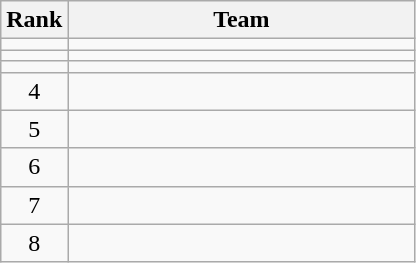<table class="wikitable">
<tr>
<th>Rank</th>
<th style="width:14em">Team</th>
</tr>
<tr>
<td align=center></td>
<td></td>
</tr>
<tr>
<td align=center></td>
<td></td>
</tr>
<tr>
<td align=center></td>
<td></td>
</tr>
<tr>
<td align=center>4</td>
<td></td>
</tr>
<tr>
<td align=center>5</td>
<td></td>
</tr>
<tr>
<td align=center>6</td>
<td></td>
</tr>
<tr>
<td align=center>7</td>
<td></td>
</tr>
<tr>
<td align=center>8</td>
<td></td>
</tr>
</table>
